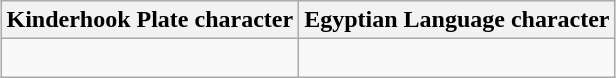<table class="wikitable" style="margin-left: auto; margin-right: auto; border: none;">
<tr>
<th>Kinderhook Plate character</th>
<th>Egyptian Language character</th>
</tr>
<tr>
<td></td>
<td><br></td>
</tr>
</table>
